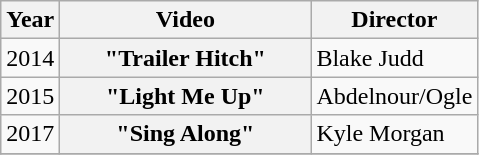<table class="wikitable plainrowheaders">
<tr>
<th>Year</th>
<th style="width:10em;">Video</th>
<th>Director</th>
</tr>
<tr>
<td>2014</td>
<th scope="row">"Trailer Hitch"</th>
<td>Blake Judd</td>
</tr>
<tr>
<td>2015</td>
<th scope="row">"Light Me Up"</th>
<td>Abdelnour/Ogle</td>
</tr>
<tr>
<td>2017</td>
<th scope="row">"Sing Along"</th>
<td>Kyle Morgan</td>
</tr>
<tr>
</tr>
</table>
